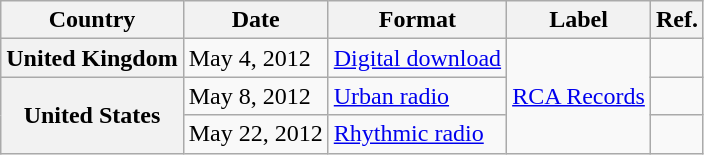<table class="wikitable plainrowheaders">
<tr>
<th scope="col">Country</th>
<th scope="col">Date</th>
<th scope="col">Format</th>
<th scope="col">Label</th>
<th scope="col" class="unsortable">Ref.</th>
</tr>
<tr>
<th scope="row">United Kingdom</th>
<td>May 4, 2012</td>
<td><a href='#'>Digital download</a></td>
<td rowspan="3"><a href='#'>RCA Records</a></td>
<td></td>
</tr>
<tr>
<th scope="row" rowspan="2">United States</th>
<td>May 8, 2012</td>
<td><a href='#'>Urban radio</a></td>
<td></td>
</tr>
<tr>
<td>May 22, 2012</td>
<td><a href='#'>Rhythmic radio</a></td>
<td></td>
</tr>
</table>
